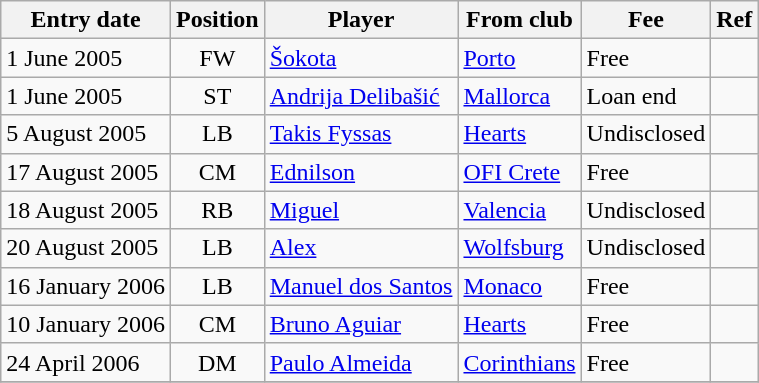<table class="wikitable sortable">
<tr>
<th>Entry date</th>
<th>Position</th>
<th>Player</th>
<th>From club</th>
<th>Fee</th>
<th>Ref</th>
</tr>
<tr>
<td>1 June 2005</td>
<td style="text-align:center;">FW</td>
<td style="text-align:left;"><a href='#'>Šokota</a></td>
<td style="text-align:left;"><a href='#'>Porto</a></td>
<td>Free</td>
<td></td>
</tr>
<tr>
<td>1 June 2005</td>
<td style="text-align:center;">ST</td>
<td style="text-align:left;"><a href='#'>Andrija Delibašić</a></td>
<td style="text-align:left;"><a href='#'>Mallorca</a></td>
<td>Loan end</td>
<td></td>
</tr>
<tr>
<td>5 August 2005</td>
<td style="text-align:center;">LB</td>
<td style="text-align:left;"><a href='#'>Takis Fyssas</a></td>
<td style="text-align:left;"><a href='#'>Hearts</a></td>
<td>Undisclosed</td>
<td></td>
</tr>
<tr>
<td>17 August 2005</td>
<td style="text-align:center;">CM</td>
<td style="text-align:left;"><a href='#'>Ednilson</a></td>
<td style="text-align:left;"><a href='#'>OFI Crete</a></td>
<td>Free</td>
<td></td>
</tr>
<tr>
<td>18 August 2005</td>
<td style="text-align:center;">RB</td>
<td style="text-align:left;"><a href='#'>Miguel</a></td>
<td style="text-align:left;"><a href='#'>Valencia</a></td>
<td>Undisclosed</td>
<td></td>
</tr>
<tr>
<td>20 August 2005</td>
<td style="text-align:center;">LB</td>
<td style="text-align:left;"><a href='#'>Alex</a></td>
<td style="text-align:left;"><a href='#'>Wolfsburg</a></td>
<td>Undisclosed</td>
<td></td>
</tr>
<tr>
<td>16 January 2006</td>
<td style="text-align:center;">LB</td>
<td style="text-align:left;"><a href='#'>Manuel dos Santos</a></td>
<td style="text-align:left;"><a href='#'>Monaco</a></td>
<td>Free</td>
<td></td>
</tr>
<tr>
<td>10 January 2006</td>
<td style="text-align:center;">CM</td>
<td style="text-align:left;"><a href='#'>Bruno Aguiar</a></td>
<td style="text-align:left;"><a href='#'>Hearts</a></td>
<td>Free</td>
<td></td>
</tr>
<tr>
<td>24 April 2006</td>
<td style="text-align:center;">DM</td>
<td style="text-align:left;"><a href='#'>Paulo Almeida</a></td>
<td style="text-align:left;"><a href='#'>Corinthians</a></td>
<td>Free</td>
<td></td>
</tr>
<tr>
</tr>
</table>
